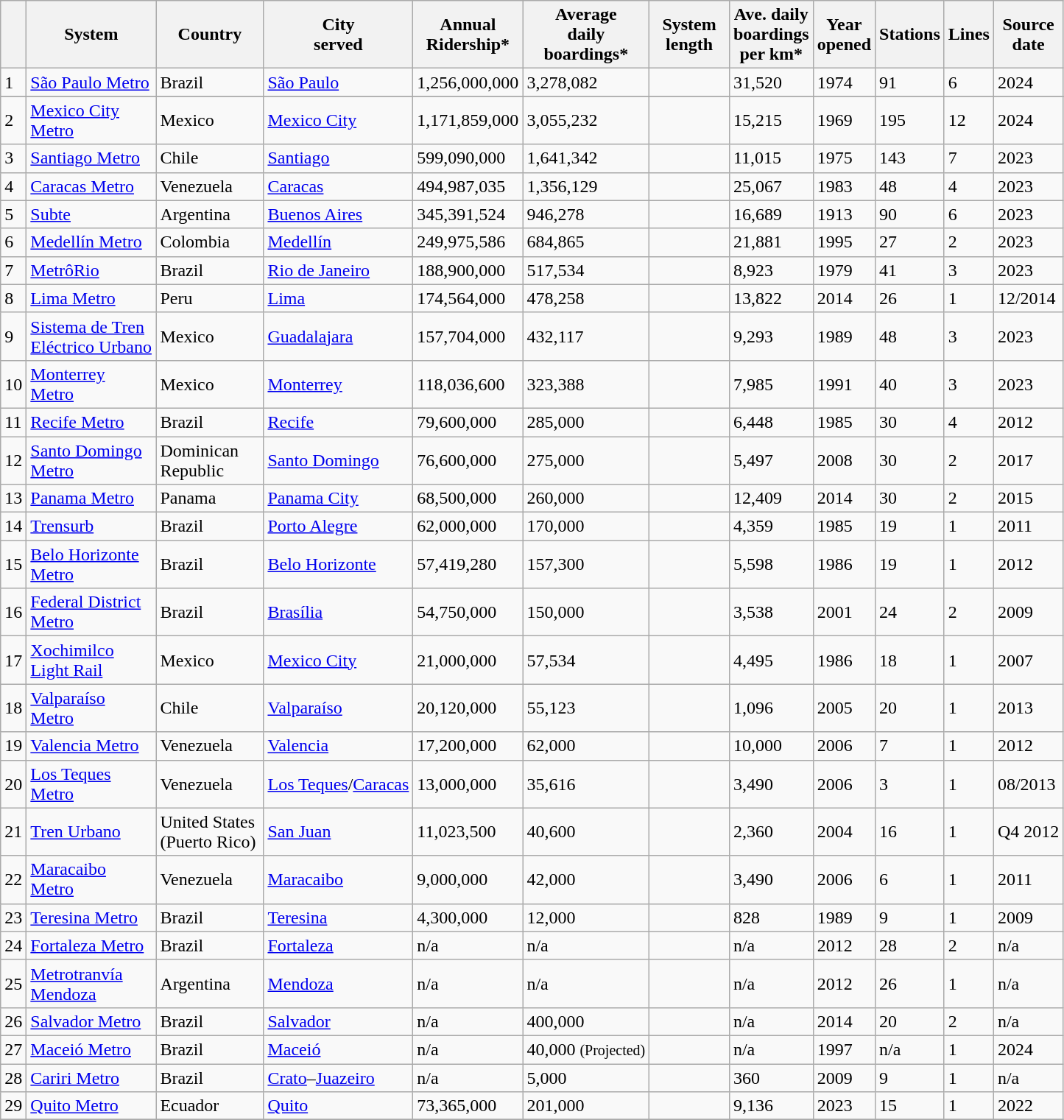<table class="sortable wikitable">
<tr>
<th></th>
<th width="110px">System</th>
<th width="90px">Country</th>
<th>City<br>served</th>
<th data-sort-type="number">Annual<br>Ridership*<br></th>
<th data-sort-type="number">Average<br>daily<br>boardings*<br></th>
<th width="65px">System<br>length</th>
<th>Ave. daily<br>boardings<br>per km*<br></th>
<th data-sort-type="number">Year<br>opened</th>
<th data-sort-type="number">Stations</th>
<th data-sort-type="number">Lines</th>
<th>Source<br> date</th>
</tr>
<tr>
<td>1</td>
<td style="text-align:left;"><a href='#'>São Paulo Metro</a></td>
<td style="text-align:left;">Brazil</td>
<td style="text-align:left;"><a href='#'>São Paulo</a></td>
<td>1,256,000,000 </td>
<td>3,278,082</td>
<td></td>
<td>31,520</td>
<td>1974</td>
<td>91</td>
<td>6</td>
<td>2024</td>
</tr>
<tr>
</tr>
<tr>
<td>2</td>
<td style="text-align:left;"><a href='#'>Mexico City Metro</a></td>
<td style="text-align:left;">Mexico</td>
<td style="text-align:left;"><a href='#'>Mexico City</a></td>
<td>1,171,859,000</td>
<td>3,055,232</td>
<td> </td>
<td>15,215</td>
<td>1969</td>
<td>195</td>
<td>12</td>
<td>2024</td>
</tr>
<tr>
<td>3</td>
<td style="text-align:left;"><a href='#'>Santiago Metro</a></td>
<td style="text-align:left;">Chile</td>
<td style="text-align:left;"><a href='#'>Santiago</a></td>
<td>599,090,000</td>
<td>1,641,342</td>
<td></td>
<td>11,015</td>
<td>1975</td>
<td>143</td>
<td>7</td>
<td>2023</td>
</tr>
<tr>
<td>4</td>
<td style="text-align:left;"><a href='#'>Caracas Metro</a></td>
<td style="text-align:left;">Venezuela</td>
<td style="text-align:left;"><a href='#'>Caracas</a></td>
<td>494,987,035</td>
<td>1,356,129</td>
<td></td>
<td>25,067</td>
<td>1983</td>
<td>48</td>
<td>4</td>
<td>2023</td>
</tr>
<tr>
<td>5</td>
<td style="text-align:left;"><a href='#'>Subte</a></td>
<td style="text-align:left;">Argentina</td>
<td style="text-align:left;"><a href='#'>Buenos Aires</a></td>
<td>345,391,524</td>
<td>946,278</td>
<td></td>
<td>16,689</td>
<td>1913</td>
<td>90</td>
<td>6</td>
<td>2023</td>
</tr>
<tr>
<td>6</td>
<td style="text-align:left;"><a href='#'>Medellín Metro</a></td>
<td style="text-align:left;">Colombia</td>
<td style="text-align:left;"><a href='#'>Medellín</a></td>
<td>249,975,586</td>
<td>684,865</td>
<td></td>
<td>21,881</td>
<td>1995</td>
<td>27</td>
<td>2</td>
<td>2023</td>
</tr>
<tr>
<td>7</td>
<td style="text-align:left;"><a href='#'>MetrôRio</a></td>
<td style="text-align:left;">Brazil</td>
<td style="text-align:left;"><a href='#'>Rio de Janeiro</a></td>
<td>188,900,000</td>
<td>517,534</td>
<td></td>
<td>8,923</td>
<td>1979</td>
<td>41</td>
<td>3</td>
<td>2023</td>
</tr>
<tr>
<td>8</td>
<td style="text-align:left;"><a href='#'>Lima Metro</a></td>
<td style="text-align:left;">Peru</td>
<td style="text-align:left;"><a href='#'>Lima</a></td>
<td>174,564,000 </td>
<td>478,258</td>
<td></td>
<td>13,822</td>
<td>2014</td>
<td>26</td>
<td>1</td>
<td>12/2014</td>
</tr>
<tr>
<td>9</td>
<td style="text-align:left;"><a href='#'>Sistema de Tren Eléctrico Urbano</a></td>
<td style="text-align:left;">Mexico</td>
<td style="text-align:left;"><a href='#'>Guadalajara</a></td>
<td>157,704,000</td>
<td>432,117</td>
<td></td>
<td>9,293</td>
<td>1989</td>
<td>48</td>
<td>3</td>
<td>2023</td>
</tr>
<tr>
<td>10</td>
<td style="text-align:left;"><a href='#'>Monterrey Metro</a></td>
<td style="text-align:left;">Mexico</td>
<td style="text-align:left;"><a href='#'>Monterrey</a></td>
<td>118,036,600</td>
<td>323,388</td>
<td></td>
<td>7,985</td>
<td>1991</td>
<td>40</td>
<td>3</td>
<td>2023</td>
</tr>
<tr>
<td>11</td>
<td style="text-align:left;"><a href='#'>Recife Metro</a></td>
<td style="text-align:left;">Brazil</td>
<td style="text-align:left;"><a href='#'>Recife</a></td>
<td>79,600,000</td>
<td>285,000</td>
<td></td>
<td>6,448</td>
<td>1985</td>
<td>30</td>
<td>4</td>
<td>2012</td>
</tr>
<tr>
<td>12</td>
<td style="text-align:left;"><a href='#'>Santo Domingo Metro</a></td>
<td style="text-align:left;">Dominican Republic</td>
<td style="text-align:left;"><a href='#'>Santo Domingo</a></td>
<td>76,600,000</td>
<td>275,000</td>
<td></td>
<td>5,497</td>
<td>2008</td>
<td>30</td>
<td>2</td>
<td>2017</td>
</tr>
<tr>
<td>13</td>
<td style="text-align:left;"><a href='#'>Panama Metro</a></td>
<td style="text-align:left;">Panama</td>
<td style="text-align:left;"><a href='#'>Panama City</a></td>
<td>68,500,000</td>
<td>260,000</td>
<td></td>
<td>12,409</td>
<td>2014</td>
<td>30</td>
<td>2</td>
<td>2015</td>
</tr>
<tr>
<td>14</td>
<td style="text-align:left;"><a href='#'>Trensurb</a></td>
<td style="text-align:left;">Brazil</td>
<td style="text-align:left;"><a href='#'>Porto Alegre</a></td>
<td>62,000,000</td>
<td>170,000</td>
<td></td>
<td>4,359</td>
<td>1985</td>
<td>19</td>
<td>1</td>
<td>2011</td>
</tr>
<tr>
<td>15</td>
<td style="text-align:left;"><a href='#'>Belo Horizonte Metro</a></td>
<td style="text-align:left;">Brazil</td>
<td style="text-align:left;"><a href='#'>Belo Horizonte</a></td>
<td>57,419,280</td>
<td>157,300</td>
<td></td>
<td>5,598</td>
<td>1986</td>
<td>19</td>
<td>1</td>
<td>2012</td>
</tr>
<tr>
<td>16</td>
<td style="text-align:left;"><a href='#'>Federal District Metro</a></td>
<td style="text-align:left;">Brazil</td>
<td style="text-align:left;"><a href='#'>Brasília</a></td>
<td>54,750,000</td>
<td>150,000</td>
<td></td>
<td>3,538</td>
<td>2001</td>
<td>24</td>
<td>2</td>
<td>2009</td>
</tr>
<tr>
<td>17</td>
<td style="text-align:left;"><a href='#'>Xochimilco Light Rail</a></td>
<td style="text-align:left;">Mexico</td>
<td style="text-align:left;"><a href='#'>Mexico City</a></td>
<td>21,000,000</td>
<td>57,534</td>
<td></td>
<td>4,495</td>
<td>1986</td>
<td>18</td>
<td>1</td>
<td>2007</td>
</tr>
<tr>
<td>18</td>
<td style="text-align:left;"><a href='#'>Valparaíso Metro</a></td>
<td style="text-align:left;">Chile</td>
<td style="text-align:left;"><a href='#'>Valparaíso</a></td>
<td>20,120,000</td>
<td>55,123</td>
<td></td>
<td>1,096</td>
<td>2005</td>
<td>20</td>
<td>1</td>
<td>2013</td>
</tr>
<tr>
<td>19</td>
<td style="text-align:left;"><a href='#'>Valencia Metro</a></td>
<td style="text-align:left;">Venezuela</td>
<td style="text-align:left;"><a href='#'>Valencia</a></td>
<td>17,200,000</td>
<td>62,000</td>
<td></td>
<td>10,000</td>
<td>2006</td>
<td>7</td>
<td>1</td>
<td>2012</td>
</tr>
<tr>
<td>20</td>
<td style="text-align:left;"><a href='#'>Los Teques Metro</a></td>
<td style="text-align:left;">Venezuela</td>
<td style="text-align:left;"><a href='#'>Los Teques</a>/<a href='#'>Caracas</a></td>
<td>13,000,000</td>
<td>35,616</td>
<td></td>
<td>3,490</td>
<td>2006</td>
<td>3</td>
<td>1</td>
<td>08/2013</td>
</tr>
<tr>
<td>21</td>
<td style="text-align:left;"><a href='#'>Tren Urbano</a></td>
<td style="text-align:left;">United States (Puerto Rico)</td>
<td style="text-align:left;"><a href='#'>San Juan</a></td>
<td>11,023,500 </td>
<td>40,600</td>
<td></td>
<td>2,360</td>
<td>2004</td>
<td>16</td>
<td>1</td>
<td>Q4 2012</td>
</tr>
<tr>
<td>22</td>
<td style="text-align:left;"><a href='#'>Maracaibo Metro</a></td>
<td style="text-align:left;">Venezuela</td>
<td style="text-align:left;"><a href='#'>Maracaibo</a></td>
<td>9,000,000</td>
<td>42,000</td>
<td></td>
<td>3,490</td>
<td>2006</td>
<td>6</td>
<td>1</td>
<td>2011</td>
</tr>
<tr>
<td>23</td>
<td style="text-align:left;"><a href='#'>Teresina Metro</a></td>
<td style="text-align:left;">Brazil</td>
<td style="text-align:left;"><a href='#'>Teresina</a></td>
<td>4,300,000</td>
<td>12,000</td>
<td></td>
<td>828</td>
<td>1989</td>
<td>9</td>
<td>1</td>
<td>2009</td>
</tr>
<tr>
<td>24</td>
<td style="text-align:left;"><a href='#'>Fortaleza Metro</a></td>
<td style="text-align:left;">Brazil</td>
<td style="text-align:left;"><a href='#'>Fortaleza</a></td>
<td>n/a</td>
<td>n/a</td>
<td></td>
<td>n/a</td>
<td>2012</td>
<td>28</td>
<td>2</td>
<td>n/a</td>
</tr>
<tr>
<td>25</td>
<td style="text-align:left;"><a href='#'>Metrotranvía Mendoza</a></td>
<td style="text-align:left;">Argentina</td>
<td style="text-align:left;"><a href='#'>Mendoza</a></td>
<td>n/a</td>
<td>n/a</td>
<td></td>
<td>n/a</td>
<td>2012</td>
<td>26</td>
<td>1</td>
<td>n/a</td>
</tr>
<tr>
<td>26</td>
<td style="text-align:left;"><a href='#'>Salvador Metro</a></td>
<td style="text-align:left;">Brazil</td>
<td style="text-align:left;"><a href='#'>Salvador</a></td>
<td>n/a</td>
<td>400,000</td>
<td></td>
<td>n/a</td>
<td>2014</td>
<td>20</td>
<td>2</td>
<td>n/a</td>
</tr>
<tr>
<td>27</td>
<td style="text-align:left;"><a href='#'>Maceió Metro</a></td>
<td style="text-align:left;">Brazil</td>
<td style="text-align:left;"><a href='#'>Maceió</a></td>
<td>n/a</td>
<td>40,000 <small>(Projected)</small></td>
<td></td>
<td>n/a</td>
<td>1997</td>
<td>n/a</td>
<td>1</td>
<td>2024</td>
</tr>
<tr>
<td>28</td>
<td style="text-align:left;"><a href='#'>Cariri Metro</a></td>
<td style="text-align:left;">Brazil</td>
<td style="text-align:left;"><a href='#'>Crato</a>–<a href='#'>Juazeiro</a></td>
<td>n/a</td>
<td>5,000</td>
<td></td>
<td>360</td>
<td>2009</td>
<td>9</td>
<td>1</td>
<td>n/a</td>
</tr>
<tr>
<td>29</td>
<td style="text-align:left;"><a href='#'>Quito Metro</a></td>
<td style="text-align:left;">Ecuador</td>
<td style="text-align:left;"><a href='#'>Quito</a></td>
<td>73,365,000</td>
<td>201,000</td>
<td></td>
<td>9,136</td>
<td>2023</td>
<td>15</td>
<td>1</td>
<td>2022</td>
</tr>
<tr>
</tr>
</table>
